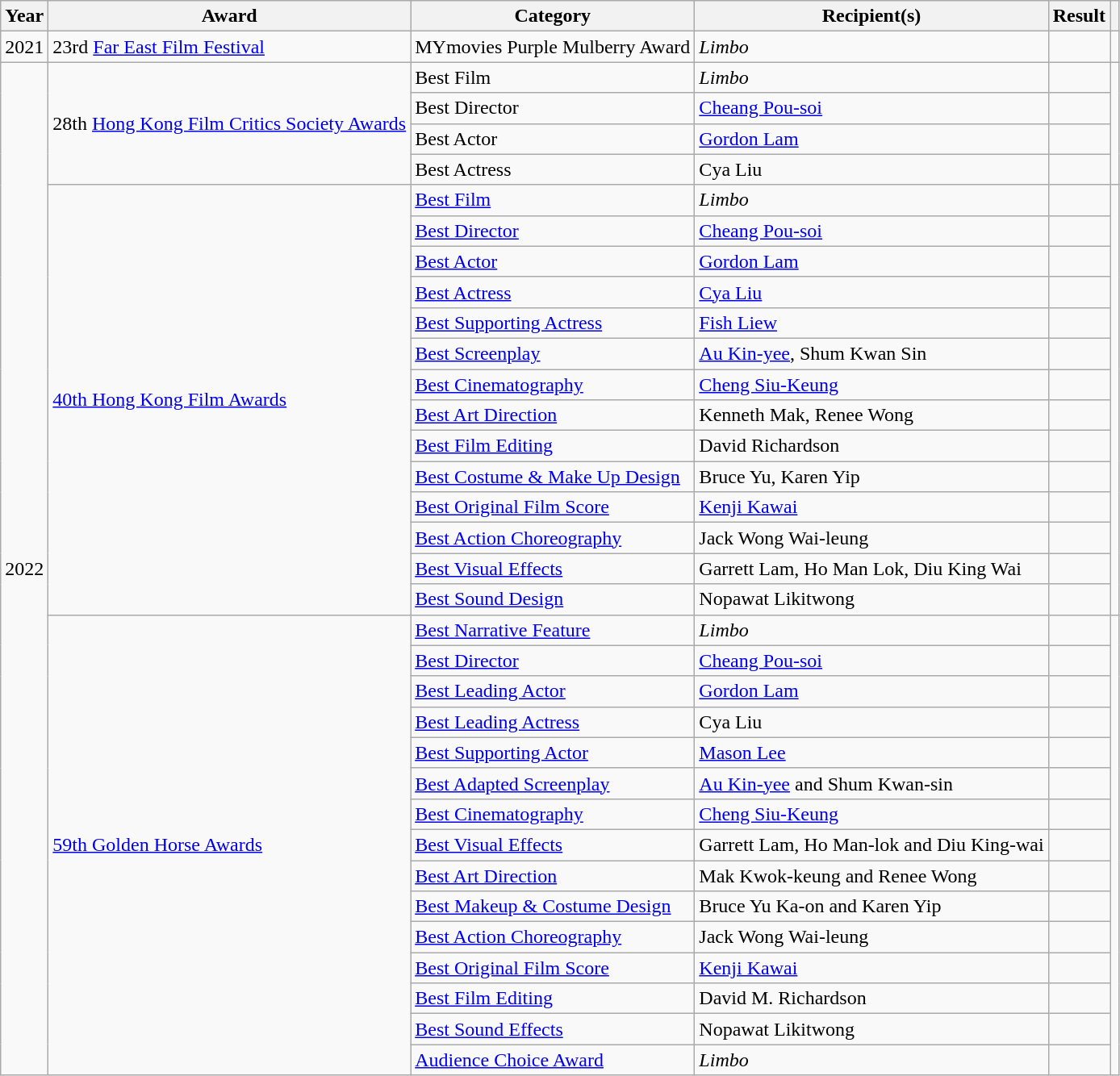<table class="wikitable plainrowheaders sortable">
<tr>
<th scope="col">Year</th>
<th scope="col">Award</th>
<th scope="col">Category</th>
<th scope="col">Recipient(s)</th>
<th scope="col">Result</th>
<th scope="col" class="unsortable"></th>
</tr>
<tr>
<td>2021</td>
<td>23rd <a href='#'>Far East Film Festival</a></td>
<td>MYmovies Purple Mulberry Award</td>
<td><em>Limbo</em></td>
<td></td>
<td></td>
</tr>
<tr>
<td rowspan=33>2022</td>
<td rowspan=4>28th <a href='#'>Hong Kong Film Critics Society Awards</a></td>
<td>Best Film</td>
<td><em>Limbo</em></td>
<td></td>
<td rowspan=4></td>
</tr>
<tr>
<td>Best Director</td>
<td><a href='#'>Cheang Pou-soi</a></td>
<td></td>
</tr>
<tr>
<td>Best Actor</td>
<td><a href='#'>Gordon Lam</a></td>
<td></td>
</tr>
<tr>
<td>Best Actress</td>
<td>Cya Liu</td>
<td></td>
</tr>
<tr>
<td rowspan=14><a href='#'>40th Hong Kong Film Awards</a></td>
<td><a href='#'>Best Film</a></td>
<td><em>Limbo</em></td>
<td></td>
<td style="text-align: center;" rowspan=14></td>
</tr>
<tr>
<td><a href='#'>Best Director</a></td>
<td><a href='#'>Cheang Pou-soi</a></td>
<td></td>
</tr>
<tr>
<td><a href='#'>Best Actor</a></td>
<td><a href='#'>Gordon Lam</a></td>
<td></td>
</tr>
<tr>
<td><a href='#'>Best Actress</a></td>
<td><a href='#'>Cya Liu</a></td>
<td></td>
</tr>
<tr>
<td><a href='#'>Best Supporting Actress</a></td>
<td><a href='#'>Fish Liew</a></td>
<td></td>
</tr>
<tr>
<td><a href='#'>Best Screenplay</a></td>
<td><a href='#'>Au Kin-yee</a>, Shum Kwan Sin</td>
<td></td>
</tr>
<tr>
<td><a href='#'>Best Cinematography</a></td>
<td><a href='#'>Cheng Siu-Keung</a></td>
<td></td>
</tr>
<tr>
<td><a href='#'>Best Art Direction</a></td>
<td>Kenneth Mak, Renee Wong</td>
<td></td>
</tr>
<tr>
<td><a href='#'>Best Film Editing</a></td>
<td>David Richardson</td>
<td></td>
</tr>
<tr>
<td><a href='#'>Best Costume & Make Up Design</a></td>
<td>Bruce Yu, Karen Yip</td>
<td></td>
</tr>
<tr>
<td><a href='#'>Best Original Film Score</a></td>
<td><a href='#'>Kenji Kawai</a></td>
<td></td>
</tr>
<tr>
<td><a href='#'>Best Action Choreography</a></td>
<td>Jack Wong Wai-leung</td>
<td></td>
</tr>
<tr>
<td><a href='#'>Best Visual Effects</a></td>
<td>Garrett Lam, Ho Man Lok, Diu King Wai</td>
<td></td>
</tr>
<tr>
<td><a href='#'>Best Sound Design</a></td>
<td>Nopawat Likitwong</td>
<td></td>
</tr>
<tr>
<td rowspan=15><a href='#'>59th Golden Horse Awards</a></td>
<td><a href='#'>Best Narrative Feature</a></td>
<td><em>Limbo</em></td>
<td></td>
<td rowspan=15></td>
</tr>
<tr>
<td><a href='#'>Best Director</a></td>
<td><a href='#'>Cheang Pou-soi</a></td>
<td></td>
</tr>
<tr>
<td><a href='#'>Best Leading Actor</a></td>
<td><a href='#'>Gordon Lam</a></td>
<td></td>
</tr>
<tr>
<td><a href='#'>Best Leading Actress</a></td>
<td>Cya Liu</td>
<td></td>
</tr>
<tr>
<td><a href='#'>Best Supporting Actor</a></td>
<td><a href='#'>Mason Lee</a></td>
<td></td>
</tr>
<tr>
<td><a href='#'>Best Adapted Screenplay</a></td>
<td><a href='#'>Au Kin-yee</a> and Shum Kwan-sin</td>
<td></td>
</tr>
<tr>
<td><a href='#'>Best Cinematography</a></td>
<td><a href='#'>Cheng Siu-Keung</a></td>
<td></td>
</tr>
<tr>
<td><a href='#'>Best Visual Effects</a></td>
<td>Garrett Lam, Ho Man-lok and Diu King-wai</td>
<td></td>
</tr>
<tr>
<td><a href='#'>Best Art Direction</a></td>
<td>Mak Kwok-keung and Renee Wong</td>
<td></td>
</tr>
<tr>
<td><a href='#'>Best Makeup & Costume Design</a></td>
<td>Bruce Yu Ka-on and Karen Yip</td>
<td></td>
</tr>
<tr>
<td><a href='#'>Best Action Choreography</a></td>
<td>Jack Wong Wai-leung</td>
<td></td>
</tr>
<tr>
<td><a href='#'>Best Original Film Score</a></td>
<td><a href='#'>Kenji Kawai</a></td>
<td></td>
</tr>
<tr>
<td><a href='#'>Best Film Editing</a></td>
<td>David M. Richardson</td>
<td></td>
</tr>
<tr>
<td><a href='#'>Best Sound Effects</a></td>
<td>Nopawat Likitwong</td>
<td></td>
</tr>
<tr>
<td><a href='#'>Audience Choice Award</a></td>
<td><em>Limbo</em></td>
<td></td>
</tr>
</table>
